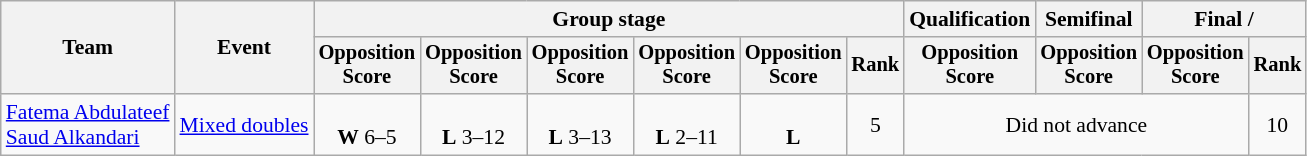<table class=wikitable style=font-size:90%;text-align:center>
<tr>
<th rowspan=2>Team</th>
<th rowspan=2>Event</th>
<th colspan=6>Group stage</th>
<th>Qualification</th>
<th>Semifinal</th>
<th colspan=2>Final / </th>
</tr>
<tr style=font-size:95%>
<th>Opposition<br>Score</th>
<th>Opposition<br>Score</th>
<th>Opposition<br>Score</th>
<th>Opposition<br>Score</th>
<th>Opposition<br>Score</th>
<th>Rank</th>
<th>Opposition<br>Score</th>
<th>Opposition<br>Score</th>
<th>Opposition<br>Score</th>
<th>Rank</th>
</tr>
<tr>
<td align=left><a href='#'>Fatema Abdulateef</a><br><a href='#'>Saud Alkandari</a></td>
<td align=left><a href='#'>Mixed doubles</a></td>
<td><br><strong>W</strong> 6–5</td>
<td><br><strong>L</strong> 3–12</td>
<td><br><strong>L</strong> 3–13</td>
<td><br><strong>L</strong> 2–11</td>
<td><br><strong>L</strong></td>
<td>5</td>
<td colspan=3>Did not advance</td>
<td>10</td>
</tr>
</table>
